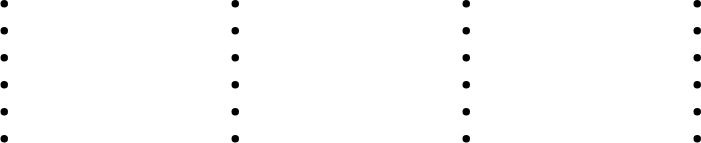<table>
<tr valign="top">
<td width=150><br><ul><li></li><li></li><li></li><li></li><li></li><li></li></ul></td>
<td width=150><br><ul><li></li><li></li><li></li><li></li><li></li><li></li></ul></td>
<td width=150><br><ul><li></li><li></li><li></li><li></li><li></li><li></li></ul></td>
<td width=200><br><ul><li></li><li></li><li></li><li></li><li></li><li></li></ul></td>
</tr>
</table>
